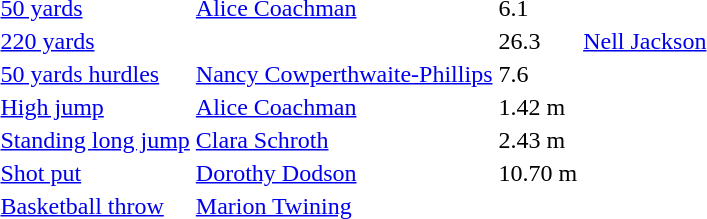<table>
<tr>
<td><a href='#'>50 yards</a></td>
<td><a href='#'>Alice Coachman</a></td>
<td>6.1</td>
<td></td>
<td></td>
<td></td>
<td></td>
</tr>
<tr>
<td><a href='#'>220 yards</a></td>
<td></td>
<td>26.3</td>
<td><a href='#'>Nell Jackson</a></td>
<td></td>
<td></td>
<td></td>
</tr>
<tr>
<td><a href='#'>50 yards hurdles</a></td>
<td><a href='#'>Nancy Cowperthwaite-Phillips</a></td>
<td>7.6</td>
<td></td>
<td></td>
<td></td>
<td></td>
</tr>
<tr>
<td><a href='#'>High jump</a></td>
<td><a href='#'>Alice Coachman</a></td>
<td>1.42 m</td>
<td></td>
<td></td>
<td></td>
<td></td>
</tr>
<tr>
<td><a href='#'>Standing long jump</a></td>
<td><a href='#'>Clara Schroth</a></td>
<td>2.43 m</td>
<td></td>
<td></td>
<td></td>
<td></td>
</tr>
<tr>
<td><a href='#'>Shot put</a></td>
<td><a href='#'>Dorothy Dodson</a></td>
<td>10.70 m</td>
<td></td>
<td></td>
<td></td>
<td></td>
</tr>
<tr>
<td><a href='#'>Basketball throw</a></td>
<td><a href='#'>Marion Twining</a></td>
<td></td>
<td></td>
<td></td>
<td></td>
<td></td>
</tr>
</table>
